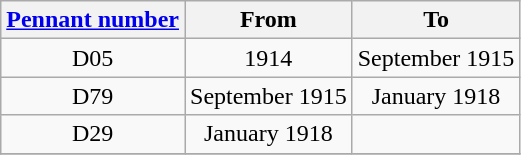<table class="wikitable" style="text-align:center">
<tr>
<th><a href='#'>Pennant number</a></th>
<th>From</th>
<th>To</th>
</tr>
<tr>
<td>D05</td>
<td>1914</td>
<td>September 1915</td>
</tr>
<tr>
<td>D79</td>
<td>September 1915</td>
<td>January 1918</td>
</tr>
<tr>
<td>D29</td>
<td>January 1918</td>
<td></td>
</tr>
<tr>
</tr>
</table>
